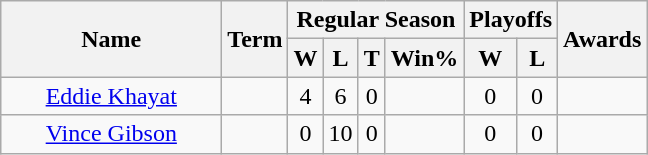<table class="wikitable">
<tr>
<th rowspan="2" style="width:140px;">Name</th>
<th rowspan="2">Term</th>
<th colspan="4">Regular Season</th>
<th colspan="2">Playoffs</th>
<th rowspan="2">Awards</th>
</tr>
<tr>
<th>W</th>
<th>L</th>
<th>T</th>
<th>Win%</th>
<th>W</th>
<th>L</th>
</tr>
<tr>
<td style="text-align:center;"><a href='#'>Eddie Khayat</a></td>
<td style="text-align:center;"></td>
<td style="text-align:center;">4</td>
<td style="text-align:center;">6</td>
<td style="text-align:center;">0</td>
<td style="text-align:center;"></td>
<td style="text-align:center;">0</td>
<td style="text-align:center;">0</td>
<td style="text-align:center;"></td>
</tr>
<tr>
<td style="text-align:center;"><a href='#'>Vince Gibson</a></td>
<td style="text-align:center;"></td>
<td style="text-align:center;">0</td>
<td style="text-align:center;">10</td>
<td style="text-align:center;">0</td>
<td style="text-align:center;"></td>
<td style="text-align:center;">0</td>
<td style="text-align:center;">0</td>
<td style="text-align:center;"></td>
</tr>
</table>
